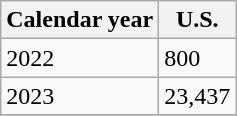<table class="wikitable">
<tr>
<th>Calendar year</th>
<th>U.S.</th>
</tr>
<tr>
<td>2022</td>
<td>800</td>
</tr>
<tr>
<td>2023</td>
<td>23,437</td>
</tr>
<tr>
</tr>
</table>
